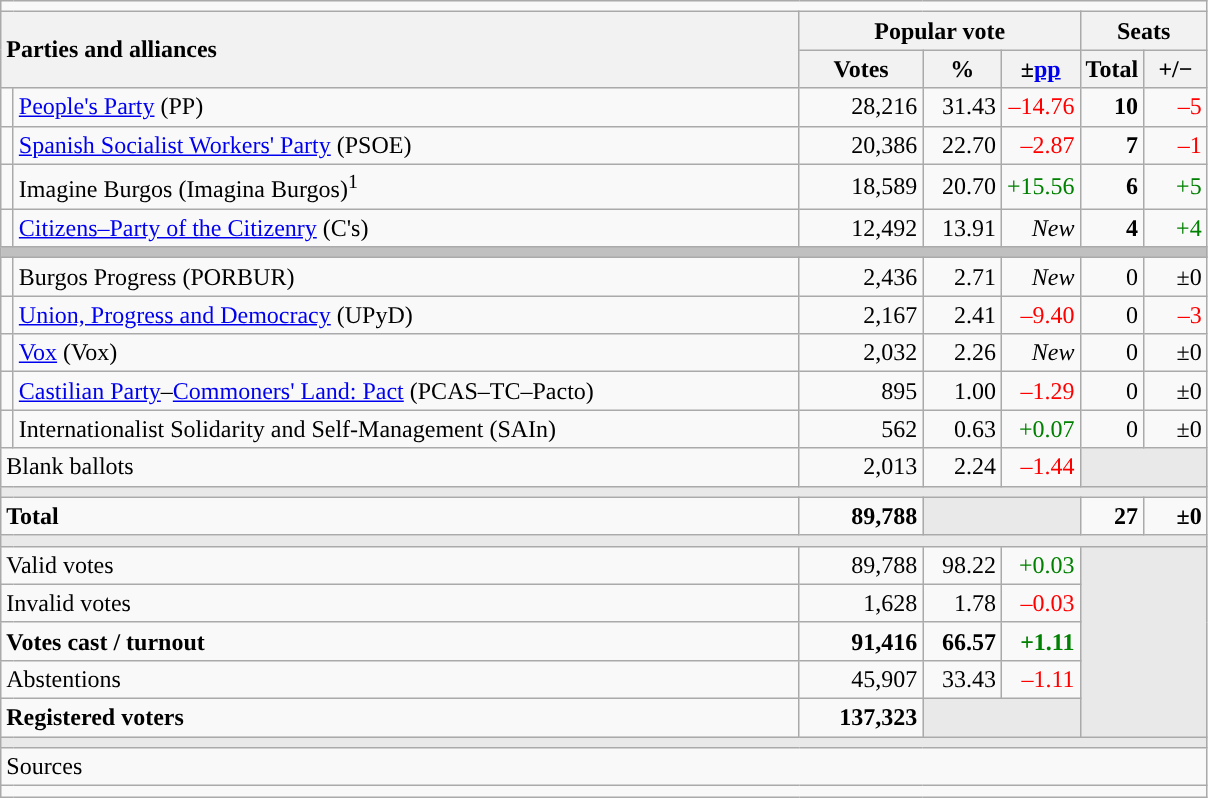<table class="wikitable" style="text-align:right;">
<tr>
<td colspan="7"></td>
</tr>
<tr>
<th style="text-align:left;" rowspan="2" colspan="2" width="525">Parties and alliances</th>
<th colspan="3">Popular vote</th>
<th colspan="2">Seats</th>
</tr>
<tr>
<th width="75">Votes</th>
<th width="45">%</th>
<th width="45">±<a href='#'>pp</a></th>
<th width="35">Total</th>
<th width="35">+/−</th>
</tr>
<tr>
<td width="1" style="color:inherit;background:"></td>
<td align="left"><a href='#'>People's Party</a> (PP)</td>
<td>28,216</td>
<td>31.43</td>
<td style="color:red;">–14.76</td>
<td><strong>10</strong></td>
<td style="color:red;">–5</td>
</tr>
<tr>
<td style="color:inherit;background:"></td>
<td align="left"><a href='#'>Spanish Socialist Workers' Party</a> (PSOE)</td>
<td>20,386</td>
<td>22.70</td>
<td style="color:red;">–2.87</td>
<td><strong>7</strong></td>
<td style="color:red;">–1</td>
</tr>
<tr>
<td style="color:inherit;background:"></td>
<td align="left">Imagine Burgos (Imagina Burgos)<sup>1</sup></td>
<td>18,589</td>
<td>20.70</td>
<td style="color:green;">+15.56</td>
<td><strong>6</strong></td>
<td style="color:green;">+5</td>
</tr>
<tr>
<td style="color:inherit;background:"></td>
<td align="left"><a href='#'>Citizens–Party of the Citizenry</a> (C's)</td>
<td>12,492</td>
<td>13.91</td>
<td><em>New</em></td>
<td><strong>4</strong></td>
<td style="color:green;">+4</td>
</tr>
<tr>
<td colspan="7" bgcolor="#C0C0C0"></td>
</tr>
<tr>
<td style="color:inherit;background:"></td>
<td align="left">Burgos Progress (PORBUR)</td>
<td>2,436</td>
<td>2.71</td>
<td><em>New</em></td>
<td>0</td>
<td>±0</td>
</tr>
<tr>
<td style="color:inherit;background:"></td>
<td align="left"><a href='#'>Union, Progress and Democracy</a> (UPyD)</td>
<td>2,167</td>
<td>2.41</td>
<td style="color:red;">–9.40</td>
<td>0</td>
<td style="color:red;">–3</td>
</tr>
<tr>
<td style="color:inherit;background:"></td>
<td align="left"><a href='#'>Vox</a> (Vox)</td>
<td>2,032</td>
<td>2.26</td>
<td><em>New</em></td>
<td>0</td>
<td>±0</td>
</tr>
<tr>
<td style="color:inherit;background:"></td>
<td align="left"><a href='#'>Castilian Party</a>–<a href='#'>Commoners' Land: Pact</a> (PCAS–TC–Pacto)</td>
<td>895</td>
<td>1.00</td>
<td style="color:red;">–1.29</td>
<td>0</td>
<td>±0</td>
</tr>
<tr>
<td style="color:inherit;background:"></td>
<td align="left">Internationalist Solidarity and Self-Management (SAIn)</td>
<td>562</td>
<td>0.63</td>
<td style="color:green;">+0.07</td>
<td>0</td>
<td>±0</td>
</tr>
<tr>
<td align="left" colspan="2">Blank ballots</td>
<td>2,013</td>
<td>2.24</td>
<td style="color:red;">–1.44</td>
<td bgcolor="#E9E9E9" colspan="2"></td>
</tr>
<tr>
<td colspan="7" bgcolor="#E9E9E9"></td>
</tr>
<tr style="font-weight:bold;">
<td align="left" colspan="2">Total</td>
<td>89,788</td>
<td bgcolor="#E9E9E9" colspan="2"></td>
<td>27</td>
<td>±0</td>
</tr>
<tr>
<td colspan="7" bgcolor="#E9E9E9"></td>
</tr>
<tr>
<td align="left" colspan="2">Valid votes</td>
<td>89,788</td>
<td>98.22</td>
<td style="color:green;">+0.03</td>
<td bgcolor="#E9E9E9" colspan="2" rowspan="5"></td>
</tr>
<tr>
<td align="left" colspan="2">Invalid votes</td>
<td>1,628</td>
<td>1.78</td>
<td style="color:red;">–0.03</td>
</tr>
<tr style="font-weight:bold;">
<td align="left" colspan="2">Votes cast / turnout</td>
<td>91,416</td>
<td>66.57</td>
<td style="color:green;">+1.11</td>
</tr>
<tr>
<td align="left" colspan="2">Abstentions</td>
<td>45,907</td>
<td>33.43</td>
<td style="color:red;">–1.11</td>
</tr>
<tr style="font-weight:bold;">
<td align="left" colspan="2">Registered voters</td>
<td>137,323</td>
<td bgcolor="#E9E9E9" colspan="2"></td>
</tr>
<tr>
<td colspan="7" bgcolor="#E9E9E9"></td>
</tr>
<tr>
<td align="left" colspan="7">Sources</td>
</tr>
<tr>
<td colspan="7" style="text-align:left; max-width:790px;"></td>
</tr>
</table>
